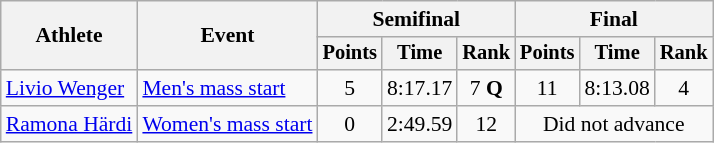<table class="wikitable" style="font-size:90%">
<tr>
<th rowspan=2>Athlete</th>
<th rowspan=2>Event</th>
<th colspan="3">Semifinal</th>
<th colspan="3">Final</th>
</tr>
<tr style="font-size:95%">
<th>Points</th>
<th>Time</th>
<th>Rank</th>
<th>Points</th>
<th>Time</th>
<th>Rank</th>
</tr>
<tr align=center>
<td align=left><a href='#'>Livio Wenger</a></td>
<td align=left><a href='#'>Men's mass start</a></td>
<td>5</td>
<td>8:17.17</td>
<td>7 <strong>Q</strong></td>
<td>11</td>
<td>8:13.08</td>
<td>4</td>
</tr>
<tr align=center>
<td align=left><a href='#'>Ramona Härdi</a></td>
<td align=left><a href='#'>Women's mass start</a></td>
<td>0</td>
<td>2:49.59</td>
<td>12</td>
<td colspan=3>Did not advance</td>
</tr>
</table>
